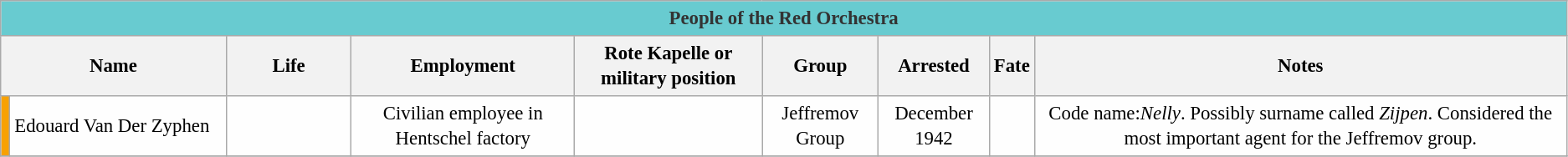<table class="wikitable sortable" style="table-layout:fixed;background-color:#FEFEFE;font-size:95%;padding:0.30em;line-height:1.35em;">
<tr>
<th colspan="9" style="text-align: center; background-color:#68cbd0; color:#333333;">People of the Red Orchestra</th>
</tr>
<tr>
<th scope="col"  colspan="2" width=14.4%>Name</th>
<th scope="col"  width=8%>Life</th>
<th scope="col">Employment</th>
<th scope="col">Rote Kapelle or military position</th>
<th scope="col">Group</th>
<th scope="col">Arrested</th>
<th scope="col">Fate</th>
<th scope="col">Notes</th>
</tr>
<tr>
<td bgcolor=#f8a102></td>
<td>Edouard Van Der Zyphen</td>
<td style="text-align: center;"></td>
<td style="text-align: center;">Civilian employee in Hentschel factory</td>
<td style="text-align: center;"></td>
<td style="text-align: center;">Jeffremov Group</td>
<td style="text-align: center;">December 1942</td>
<td style="text-align: center;"></td>
<td style="text-align: center;">Code name:<em>Nelly</em>. Possibly surname called <em>Zijpen</em>. Considered the most important agent for the Jeffremov group.</td>
</tr>
<tr>
</tr>
</table>
